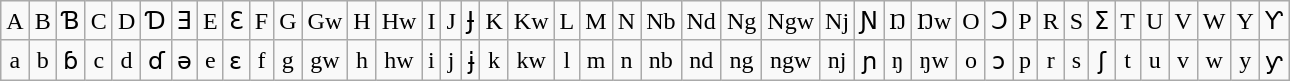<table class="wikitable" style="text-align: center;">
<tr>
<td>A</td>
<td>B</td>
<td>Ɓ</td>
<td>C</td>
<td>D</td>
<td>Ɗ</td>
<td>Ǝ</td>
<td>E</td>
<td>Ɛ</td>
<td>F</td>
<td>G</td>
<td>Gw</td>
<td>H</td>
<td>Hw</td>
<td>I</td>
<td>J</td>
<td>Ɉ</td>
<td>K</td>
<td>Kw</td>
<td>L</td>
<td>M</td>
<td>N</td>
<td>Nb</td>
<td>Nd</td>
<td>Ng</td>
<td>Ngw</td>
<td>Nj</td>
<td>Ɲ</td>
<td>Ŋ</td>
<td>Ŋw</td>
<td>O</td>
<td>Ɔ</td>
<td>P</td>
<td>R</td>
<td>S</td>
<td>Ʃ</td>
<td>T</td>
<td>U</td>
<td>V</td>
<td>W</td>
<td>Y</td>
<td>Ƴ</td>
</tr>
<tr>
<td>a</td>
<td>b</td>
<td>ɓ</td>
<td>c</td>
<td>d</td>
<td>ɗ</td>
<td>ǝ</td>
<td>e</td>
<td>ɛ</td>
<td>f</td>
<td>g</td>
<td>gw</td>
<td>h</td>
<td>hw</td>
<td>i</td>
<td>j</td>
<td>ɉ</td>
<td>k</td>
<td>kw</td>
<td>l</td>
<td>m</td>
<td>n</td>
<td>nb</td>
<td>nd</td>
<td>ng</td>
<td>ngw</td>
<td>nj</td>
<td>ɲ</td>
<td>ŋ</td>
<td>ŋw</td>
<td>o</td>
<td>ɔ</td>
<td>p</td>
<td>r</td>
<td>s</td>
<td>ʃ</td>
<td>t</td>
<td>u</td>
<td>v</td>
<td>w</td>
<td>y</td>
<td>ƴ</td>
</tr>
</table>
